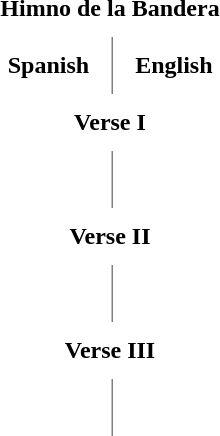<table class="toccolours" cellpadding="10" align=center rules="cols">
<tr>
<th colspan="2">Himno de la Bandera</th>
</tr>
<tr>
<th>Spanish</th>
<th>English</th>
</tr>
<tr>
<th colspan="2">Verse I</th>
</tr>
<tr>
<td><br></td>
<td><br></td>
</tr>
<tr>
<th colspan="2">Verse II</th>
</tr>
<tr>
<td><br></td>
<td><br></td>
</tr>
<tr>
<th colspan="2">Verse III</th>
</tr>
<tr>
<td><br></td>
<td><br></td>
</tr>
</table>
